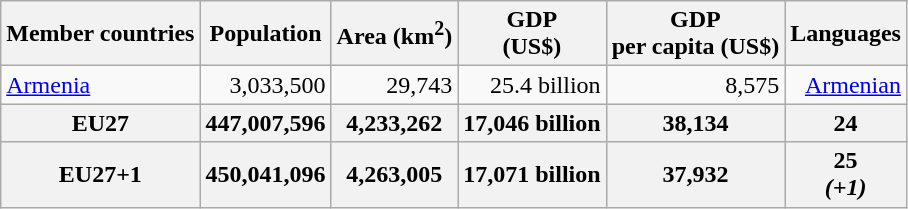<table class="wikitable" style="text-align:right;">
<tr>
<th>Member countries</th>
<th>Population</th>
<th>Area (km<sup>2</sup>)</th>
<th>GDP <br>(US$)</th>
<th>GDP <br>per capita (US$)</th>
<th>Languages</th>
</tr>
<tr>
<td style="text-align:left;"> <a href='#'>Armenia</a></td>
<td>3,033,500</td>
<td>29,743</td>
<td>25.4 billion</td>
<td>8,575</td>
<td><a href='#'>Armenian</a></td>
</tr>
<tr>
<th>EU27</th>
<th>447,007,596</th>
<th>4,233,262</th>
<th>17,046 billion</th>
<th>38,134</th>
<th>24</th>
</tr>
<tr>
<th>EU27+1</th>
<th>450,041,096 <br></th>
<th>4,263,005 <br></th>
<th>17,071 billion <br></th>
<th>37,932</th>
<th>25<br><em>(+1)</em></th>
</tr>
</table>
